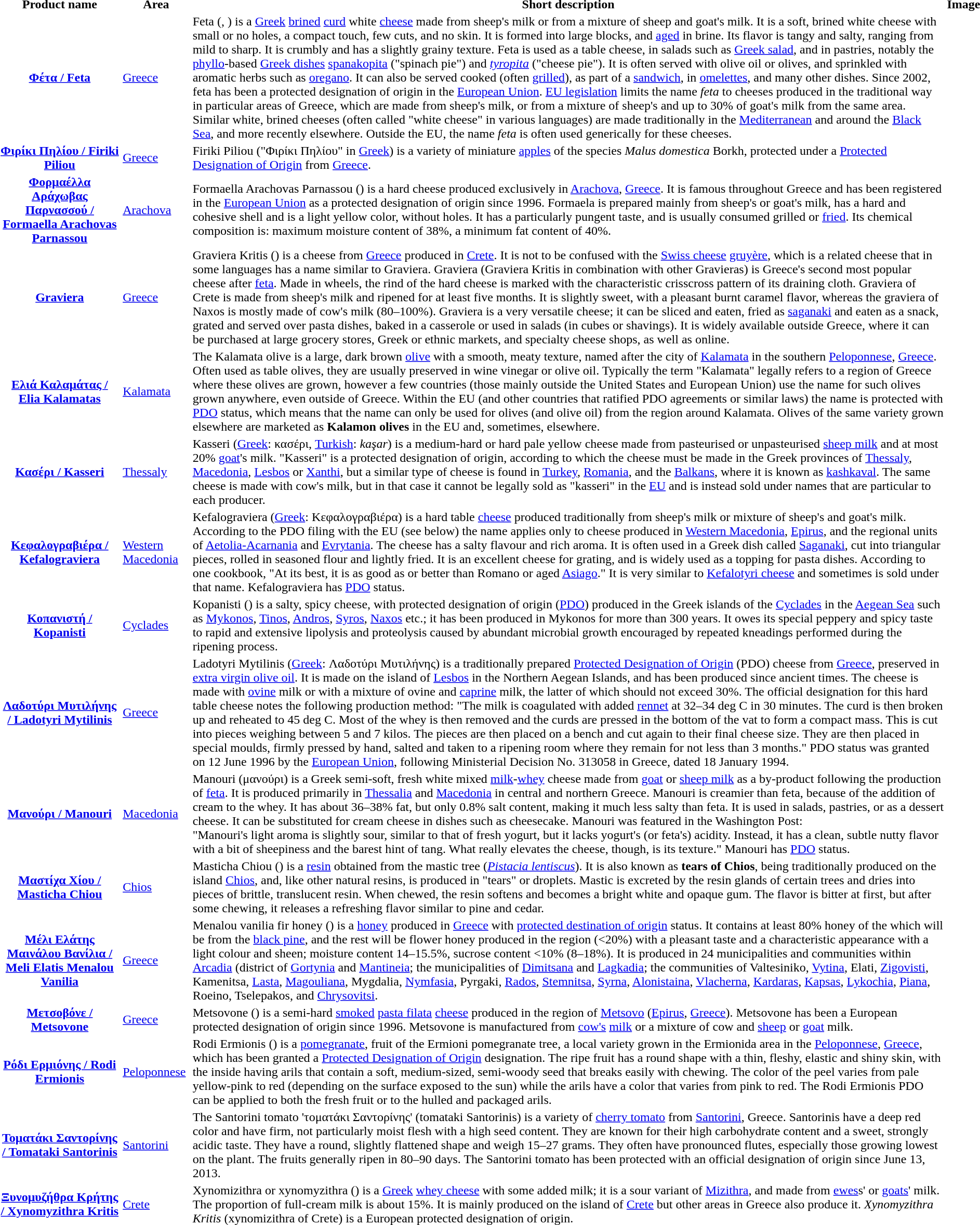<table>
<tr>
<th>Product name</th>
<th>Area</th>
<th>Short description</th>
<th>Image</th>
</tr>
<tr>
<th><a href='#'>Φέτα / Feta</a></th>
<td><a href='#'>Greece</a></td>
<td>Feta (, ) is a <a href='#'>Greek</a> <a href='#'>brined</a> <a href='#'>curd</a> white <a href='#'>cheese</a> made from sheep's milk or from a mixture of sheep and goat's milk. It is a soft, brined white cheese with small or no holes, a compact touch, few cuts, and no skin. It is formed into large blocks, and <a href='#'>aged</a> in brine. Its flavor is tangy and salty, ranging from mild to sharp. It is crumbly and has a slightly grainy texture. Feta is used as a table cheese, in salads such as <a href='#'>Greek salad</a>, and in pastries, notably the <a href='#'>phyllo</a>-based <a href='#'>Greek dishes</a> <a href='#'>spanakopita</a> ("spinach pie") and <em><a href='#'>tyropita</a></em> ("cheese pie"). It is often served with olive oil or olives, and sprinkled with aromatic herbs such as <a href='#'>oregano</a>. It can also be served cooked (often <a href='#'>grilled</a>), as part of a <a href='#'>sandwich</a>, in <a href='#'>omelettes</a>, and many other dishes. Since 2002, feta has been a protected designation of origin in the <a href='#'>European Union</a>. <a href='#'>EU legislation</a> limits the name <em>feta</em> to cheeses produced in the traditional way in particular areas of Greece, which are made from sheep's milk, or from a mixture of sheep's and up to 30% of goat's milk from the same area. Similar white, brined cheeses (often called "white cheese" in various languages) are made traditionally in the <a href='#'>Mediterranean</a> and around the <a href='#'>Black Sea</a>, and more recently elsewhere. Outside the EU, the name <em>feta</em> is often used generically for these cheeses.</td>
<td></td>
</tr>
<tr>
<th><a href='#'>Φιρίκι Πηλίου / Firiki Piliou</a></th>
<td><a href='#'>Greece</a></td>
<td>Firiki Piliou ("Φιρίκι Πηλίου" in <a href='#'>Greek</a>) is a variety of miniature <a href='#'>apples</a> of the species <em>Malus domestica</em> Borkh, protected under a <a href='#'>Protected Designation of Origin</a> from <a href='#'>Greece</a>.</td>
<td></td>
</tr>
<tr>
<th><a href='#'>Φορμαέλλα Αράχωβας Παρνασσού / Formaella Arachovas Parnassou</a></th>
<td><a href='#'>Arachova</a></td>
<td>Formaella Arachovas Parnassou () is a hard cheese produced exclusively in <a href='#'>Arachova</a>, <a href='#'>Greece</a>. It is famous throughout Greece and has been registered in the <a href='#'>European Union</a> as a protected designation of origin since 1996. Formaela is prepared mainly from sheep's or goat's milk, has a hard and cohesive shell and is a light yellow color, without holes. It has a particularly pungent taste, and is usually consumed grilled or <a href='#'>fried</a>. Its chemical composition is: maximum moisture content of 38%, a minimum fat content of 40%.</td>
<td></td>
</tr>
<tr>
<th><a href='#'>Graviera</a></th>
<td><a href='#'>Greece</a></td>
<td>Graviera Kritis () is a cheese from <a href='#'>Greece</a> produced in <a href='#'>Crete</a>. It is not to be confused with the <a href='#'>Swiss cheese</a> <a href='#'>gruyère</a>, which is a related cheese that in some languages has a name similar to Graviera. Graviera (Graviera Kritis in combination with other Gravieras) is Greece's second most popular cheese after <a href='#'>feta</a>. Made in wheels, the rind of the hard cheese is marked with the characteristic crisscross pattern of its draining cloth. Graviera of Crete is made from sheep's milk and ripened for at least five months. It is slightly sweet, with a pleasant burnt caramel flavor, whereas the graviera of Naxos is mostly made of cow's milk (80–100%). Graviera is a very versatile cheese; it can be sliced and eaten, fried as <a href='#'>saganaki</a> and eaten as a snack, grated and served over pasta dishes, baked in a casserole or used in salads (in cubes or shavings). It is widely available outside Greece, where it can be purchased at large grocery stores, Greek or ethnic markets, and specialty cheese shops, as well as online.</td>
<td></td>
</tr>
<tr>
<th><a href='#'>Ελιά Καλαμάτας / Elia Kalamatas</a></th>
<td><a href='#'>Kalamata</a></td>
<td>The Kalamata olive is a large, dark brown <a href='#'>olive</a> with a smooth, meaty texture, named after the city of <a href='#'>Kalamata</a> in the southern <a href='#'>Peloponnese</a>, <a href='#'>Greece</a>. Often used as table olives, they are usually preserved in wine vinegar or olive oil. Typically the term "Kalamata" legally refers to a region of Greece where these olives are grown, however a few countries (those mainly outside the United States and European Union) use the name for such olives grown anywhere, even outside of Greece. Within the EU (and other countries that ratified PDO agreements or similar laws) the name is protected with <a href='#'>PDO</a> status, which means that the name can only be used for olives (and olive oil) from the region around Kalamata. Olives of the same variety grown elsewhere are marketed as <strong>Kalamon olives</strong> in the EU and, sometimes, elsewhere.</td>
<td></td>
</tr>
<tr>
<th><a href='#'>Κασέρι / Kasseri</a></th>
<td><a href='#'>Thessaly</a></td>
<td>Kasseri (<a href='#'>Greek</a>: κασέρι, <a href='#'>Turkish</a>: <em>kaşar</em>) is a medium-hard or hard pale yellow cheese made from pasteurised or unpasteurised <a href='#'>sheep milk</a> and at most 20% <a href='#'>goat</a>'s milk. "Kasseri" is a protected designation of origin, according to which the cheese must be made in the Greek provinces of <a href='#'>Thessaly</a>, <a href='#'>Macedonia</a>, <a href='#'>Lesbos</a> or <a href='#'>Xanthi</a>, but a similar type of cheese is found in <a href='#'>Turkey</a>, <a href='#'>Romania</a>, and the <a href='#'>Balkans</a>, where it is known as <a href='#'>kashkaval</a>. The same cheese is made with cow's milk, but in that case it cannot be legally sold as "kasseri" in the <a href='#'>EU</a> and is instead sold under names that are particular to each producer.</td>
<td></td>
</tr>
<tr>
<th><a href='#'>Κεφαλογραβιέρα / Kefalograviera</a></th>
<td><a href='#'>Western Macedonia</a></td>
<td>Kefalograviera (<a href='#'>Greek</a>: Κεφαλογραβιέρα) is a hard table <a href='#'>cheese</a> produced traditionally from sheep's milk or mixture of sheep's and goat's milk. According to the PDO filing with the EU (see below) the name applies only to cheese produced in <a href='#'>Western Macedonia</a>, <a href='#'>Epirus</a>, and the regional units of <a href='#'>Aetolia-Acarnania</a> and <a href='#'>Evrytania</a>. The cheese has a salty flavour and rich aroma. It is often used in a Greek dish called <a href='#'>Saganaki</a>, cut into triangular pieces, rolled in seasoned flour and lightly fried. It is an excellent cheese for grating, and is widely used as a topping for pasta dishes. According to one cookbook, "At its best, it is as good as or better than Romano or aged <a href='#'>Asiago</a>." It is very similar to <a href='#'>Kefalotyri cheese</a> and sometimes is sold under that name. Kefalograviera has <a href='#'>PDO</a> status.</td>
<td></td>
</tr>
<tr>
<th><a href='#'>Κοπανιστή / Kopanisti</a></th>
<td><a href='#'>Cyclades</a></td>
<td>Kopanisti () is a salty, spicy cheese, with protected designation of origin (<a href='#'>PDO</a>) produced in the Greek islands of the <a href='#'>Cyclades</a> in the <a href='#'>Aegean Sea</a> such as <a href='#'>Mykonos</a>, <a href='#'>Tinos</a>, <a href='#'>Andros</a>, <a href='#'>Syros</a>, <a href='#'>Naxos</a> etc.; it has been produced in Mykonos for more than 300 years. It owes its special peppery and spicy taste to rapid and extensive lipolysis and proteolysis caused by abundant microbial growth encouraged by repeated kneadings performed during the ripening process.</td>
<td></td>
</tr>
<tr>
<th><a href='#'>Λαδοτύρι Μυτιλήνης / Ladotyri Mytilinis</a></th>
<td><a href='#'>Greece</a></td>
<td>Ladotyri Mytilinis (<a href='#'>Greek</a>: Λαδοτύρι Μυτιλήνης) is a traditionally prepared <a href='#'>Protected Designation of Origin</a> (PDO) cheese from <a href='#'>Greece</a>, preserved in <a href='#'>extra virgin olive oil</a>. It is made on the island of <a href='#'>Lesbos</a> in the Northern Aegean Islands, and has been produced since ancient times. The cheese is made with <a href='#'>ovine</a> milk or with a mixture of ovine and <a href='#'>caprine</a> milk, the latter of which should not exceed 30%. The official designation for this hard table cheese notes the following production method: "The milk is coagulated with added <a href='#'>rennet</a> at 32–34 deg C in 30 minutes. The curd is then broken up and reheated to 45 deg C. Most of the whey is then removed and the curds are pressed in the bottom of the vat to form a compact mass. This is cut into pieces weighing between 5 and 7 kilos. The pieces are then placed on a bench and cut again to their final cheese size. They are then placed in special moulds, firmly pressed by hand, salted and taken to a ripening room where they remain for not less than 3 months." PDO status was granted on 12 June 1996 by the <a href='#'>European Union</a>, following Ministerial Decision No. 313058 in Greece, dated 18 January 1994.</td>
<td></td>
</tr>
<tr>
<th><a href='#'>Μανούρι / Manouri</a></th>
<td><a href='#'>Macedonia</a></td>
<td>Manouri (μανούρι) is a Greek semi-soft, fresh white mixed <a href='#'>milk</a>-<a href='#'>whey</a> cheese made from <a href='#'>goat</a> or <a href='#'>sheep milk</a> as a by-product following the production of <a href='#'>feta</a>. It is produced primarily in <a href='#'>Thessalia</a> and <a href='#'>Macedonia</a> in central and northern Greece. Manouri is creamier than feta, because of the addition of cream to the whey. It has about 36–38% fat, but only 0.8% salt content, making it much less salty than feta. It is used in salads, pastries, or as a dessert cheese. It can be substituted for cream cheese in dishes such as cheesecake. Manouri was featured in the Washington Post:<br>"Manouri's light aroma is slightly sour, similar to that of fresh yogurt, but it lacks yogurt's (or feta's) acidity. Instead, it has a clean, subtle nutty flavor with a bit of sheepiness and the barest hint of tang. What really elevates the cheese, though, is its texture." Manouri has <a href='#'>PDO</a> status.</td>
<td></td>
</tr>
<tr>
<th><a href='#'>Μαστίχα Χίου / Masticha Chiou</a></th>
<td><a href='#'>Chios</a></td>
<td>Masticha Chiou () is a <a href='#'>resin</a> obtained from the mastic tree (<em><a href='#'>Pistacia lentiscus</a></em>). It is also known as <strong>tears of Chios</strong>, being traditionally produced on the island <a href='#'>Chios</a>, and, like other natural resins, is produced in "tears" or droplets. Mastic is excreted by the resin glands of certain trees and dries into pieces of brittle, translucent resin. When chewed, the resin softens and becomes a bright white and opaque gum. The flavor is bitter at first, but after some chewing, it releases a refreshing flavor similar to pine and cedar.</td>
<td></td>
</tr>
<tr>
<th><a href='#'>Μέλι Ελάτης Μαινάλου Βανίλια / Meli Elatis Menalou Vanilia</a></th>
<td><a href='#'>Greece</a></td>
<td>Menalou vanilia fir honey () is a <a href='#'>honey</a> produced in <a href='#'>Greece</a> with <a href='#'>protected destination of origin</a> status. It contains at least 80% honey of the which will be from the <a href='#'>black pine</a>, and the rest will be flower honey produced in the region (<20%) with a pleasant taste and a characteristic appearance with a light colour and sheen; moisture content 14–15.5%, sucrose content <10% (8–18%). It is produced in 24 municipalities and communities within <a href='#'>Arcadia</a> (district of <a href='#'>Gortynia</a> and <a href='#'>Mantineia</a>; the municipalities of <a href='#'>Dimitsana</a> and <a href='#'>Lagkadia</a>; the communities of Valtesiniko, <a href='#'>Vytina</a>, Elati, <a href='#'>Zigovisti</a>, Kamenitsa, <a href='#'>Lasta</a>, <a href='#'>Magouliana</a>, Mygdalia, <a href='#'>Nymfasia</a>, Pyrgaki, <a href='#'>Rados</a>, <a href='#'>Stemnitsa</a>, <a href='#'>Syrna</a>, <a href='#'>Alonistaina</a>, <a href='#'>Vlacherna</a>, <a href='#'>Kardaras</a>, <a href='#'>Kapsas</a>, <a href='#'>Lykochia</a>, <a href='#'>Piana</a>, Roeino, Tselepakos, and <a href='#'>Chrysovitsi</a>.</td>
<td></td>
</tr>
<tr>
<th><a href='#'>Μετσοβόνε / Metsovone</a></th>
<td><a href='#'>Greece</a></td>
<td>Metsovone () is a semi-hard <a href='#'>smoked</a> <a href='#'>pasta filata</a> <a href='#'>cheese</a> produced in the region of <a href='#'>Metsovo</a> (<a href='#'>Epirus</a>, <a href='#'>Greece</a>). Metsovone has been a European protected designation of origin since 1996. Metsovone is manufactured from <a href='#'>cow's</a> <a href='#'>milk</a> or a mixture of cow and <a href='#'>sheep</a> or <a href='#'>goat</a> milk.</td>
<td></td>
</tr>
<tr>
<th><a href='#'>Ρόδι Ερμιόνης / Rodi Ermionis</a></th>
<td><a href='#'>Peloponnese</a></td>
<td>Rodi Ermionis () is a <a href='#'>pomegranate</a>, fruit of the Ermioni pomegranate tree, a local variety grown in the Ermionida area in the <a href='#'>Peloponnese</a>, <a href='#'>Greece</a>, which has been granted a <a href='#'>Protected Designation of Origin</a> designation. The ripe fruit has a round shape with a thin, fleshy, elastic and shiny skin, with the inside having arils that contain a soft, medium-sized, semi-woody seed that breaks easily with chewing. The color of the peel varies from pale yellow-pink to red (depending on the surface exposed to the sun) while the arils have a color that varies from pink to red. The Rodi Ermionis PDO can be applied to both the fresh fruit or to the hulled and packaged arils.</td>
<td></td>
</tr>
<tr>
<th><a href='#'>Τοματάκι Σαντορίνης / Tomataki Santorinis</a></th>
<td><a href='#'>Santorini</a></td>
<td>The Santorini tomato 'τοματάκι Σαντορίνης' (tomataki Santorinis) is a variety of <a href='#'>cherry tomato</a> from <a href='#'>Santorini</a>, Greece. Santorinis have a deep red color and have firm, not particularly moist flesh with a high seed content. They are known for their high carbohydrate content and a sweet, strongly acidic taste. They have a round, slightly flattened shape and weigh 15–27 grams. They often have pronounced flutes, especially those growing lowest on the plant. The fruits generally ripen in 80–90 days. The Santorini tomato has been protected with an official designation of origin since June 13, 2013.</td>
<td></td>
</tr>
<tr>
<th><a href='#'>Ξυνομυζήθρα Κρήτης / Xynomyzithra Kritis</a></th>
<td><a href='#'>Crete</a></td>
<td>Xynomizithra or xynomyzithra () is a <a href='#'>Greek</a> <a href='#'>whey cheese</a> with some added milk; it is a sour variant of <a href='#'>Mizithra</a>, and made from <a href='#'>ewes</a>s' or <a href='#'>goats</a>' milk. The proportion of full-cream milk is about 15%. It is mainly produced on the island of <a href='#'>Crete</a> but other areas in Greece also produce it. <em>Xynomyzithra Kritis</em> (xynomizithra of Crete) is a European protected designation of origin.</td>
<td></td>
</tr>
</table>
